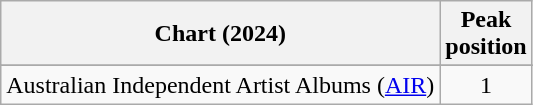<table class="wikitable plainrowheaders sortable">
<tr>
<th scope="col">Chart (2024)</th>
<th scope="col">Peak<br>position</th>
</tr>
<tr>
</tr>
<tr>
<td scope="row">Australian Independent Artist Albums (<a href='#'>AIR</a>)</td>
<td align="center">1</td>
</tr>
</table>
